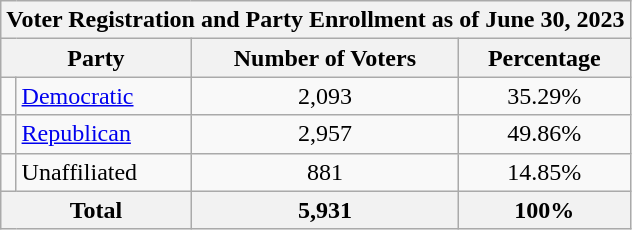<table class=wikitable>
<tr>
<th colspan = 6>Voter Registration and Party Enrollment as of June 30, 2023</th>
</tr>
<tr>
<th colspan = 2>Party</th>
<th>Number of Voters</th>
<th>Percentage</th>
</tr>
<tr>
<td></td>
<td><a href='#'>Democratic</a></td>
<td align = center>2,093</td>
<td align = center>35.29%</td>
</tr>
<tr>
<td></td>
<td><a href='#'>Republican</a></td>
<td align = center>2,957</td>
<td align = center>49.86%</td>
</tr>
<tr>
<td></td>
<td>Unaffiliated</td>
<td align = center>881</td>
<td align = center>14.85%</td>
</tr>
<tr>
<th colspan = 2>Total</th>
<th align = center>5,931</th>
<th align = center>100%</th>
</tr>
</table>
